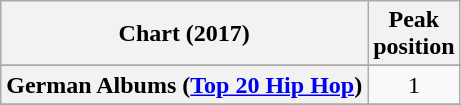<table class="wikitable sortable plainrowheaders" style="text-align:center;">
<tr>
<th scope="col">Chart (2017)</th>
<th scope="col">Peak<br>position</th>
</tr>
<tr>
</tr>
<tr>
</tr>
<tr>
<th scope="row">German Albums (<a href='#'>Top 20 Hip Hop</a>)</th>
<td>1</td>
</tr>
<tr>
</tr>
</table>
